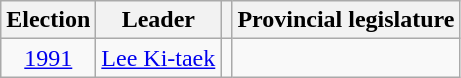<table class="wikitable" style="text-align:center">
<tr>
<th>Election</th>
<th>Leader</th>
<th></th>
<th>Provincial legislature</th>
</tr>
<tr>
<td><a href='#'>1991</a></td>
<td><a href='#'>Lee Ki-taek</a></td>
<td></td>
<td></td>
</tr>
</table>
